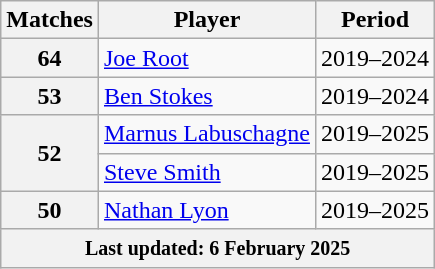<table class="wikitable sortable">
<tr>
<th>Matches</th>
<th>Player</th>
<th>Period</th>
</tr>
<tr>
<th>64</th>
<td> <a href='#'>Joe Root</a></td>
<td>2019–2024</td>
</tr>
<tr>
<th>53</th>
<td> <a href='#'>Ben Stokes</a></td>
<td>2019–2024</td>
</tr>
<tr>
<th rowspan=2>52</th>
<td> <a href='#'>Marnus Labuschagne</a></td>
<td>2019–2025</td>
</tr>
<tr>
<td> <a href='#'>Steve Smith</a></td>
<td>2019–2025</td>
</tr>
<tr>
<th>50</th>
<td> <a href='#'>Nathan Lyon</a></td>
<td>2019–2025</td>
</tr>
<tr>
<th colspan="5"><small>Last updated: 6 February 2025</small></th>
</tr>
</table>
